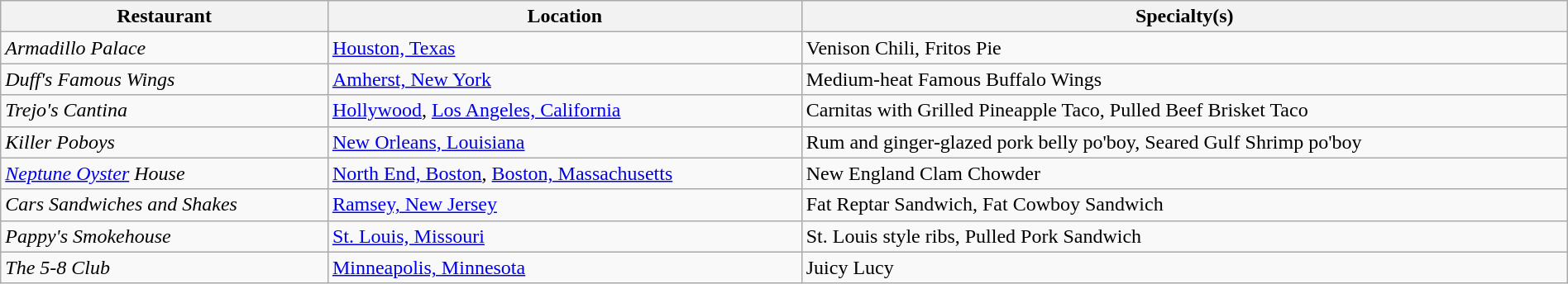<table class="wikitable" style="width:100%;">
<tr>
<th>Restaurant</th>
<th>Location</th>
<th>Specialty(s)</th>
</tr>
<tr>
<td><em>Armadillo Palace</em></td>
<td><a href='#'>Houston, Texas</a></td>
<td>Venison Chili, Fritos Pie</td>
</tr>
<tr>
<td><em>Duff's Famous Wings</em></td>
<td><a href='#'>Amherst, New York</a></td>
<td>Medium-heat Famous Buffalo Wings</td>
</tr>
<tr>
<td><em>Trejo's Cantina</em></td>
<td><a href='#'>Hollywood</a>, <a href='#'>Los Angeles, California</a></td>
<td>Carnitas with Grilled Pineapple Taco, Pulled Beef Brisket Taco</td>
</tr>
<tr>
<td><em>Killer Poboys</em></td>
<td><a href='#'>New Orleans, Louisiana</a></td>
<td>Rum and ginger-glazed pork belly po'boy, Seared Gulf Shrimp po'boy</td>
</tr>
<tr>
<td><em><a href='#'>Neptune Oyster</a> House</em></td>
<td><a href='#'>North End, Boston</a>, <a href='#'>Boston, Massachusetts</a></td>
<td>New England Clam Chowder</td>
</tr>
<tr>
<td><em>Cars Sandwiches and Shakes</em></td>
<td><a href='#'>Ramsey, New Jersey</a></td>
<td>Fat Reptar Sandwich, Fat Cowboy Sandwich</td>
</tr>
<tr>
<td><em>Pappy's Smokehouse</em></td>
<td><a href='#'>St. Louis, Missouri</a></td>
<td>St. Louis style ribs, Pulled Pork Sandwich</td>
</tr>
<tr>
<td><em>The 5-8 Club</em></td>
<td><a href='#'>Minneapolis, Minnesota</a></td>
<td>Juicy Lucy</td>
</tr>
</table>
